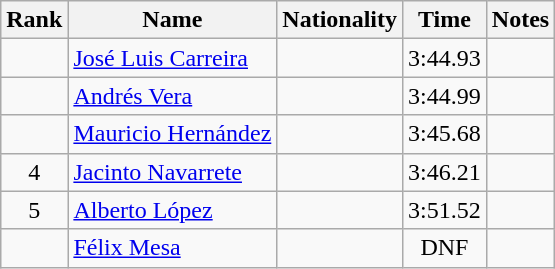<table class="wikitable sortable" style="text-align:center">
<tr>
<th>Rank</th>
<th>Name</th>
<th>Nationality</th>
<th>Time</th>
<th>Notes</th>
</tr>
<tr>
<td align=center></td>
<td align=left><a href='#'>José Luis Carreira</a></td>
<td align=left></td>
<td>3:44.93</td>
<td></td>
</tr>
<tr>
<td align=center></td>
<td align=left><a href='#'>Andrés Vera</a></td>
<td align=left></td>
<td>3:44.99</td>
<td></td>
</tr>
<tr>
<td align=center></td>
<td align=left><a href='#'>Mauricio Hernández</a></td>
<td align=left></td>
<td>3:45.68</td>
<td></td>
</tr>
<tr>
<td align=center>4</td>
<td align=left><a href='#'>Jacinto Navarrete</a></td>
<td align=left></td>
<td>3:46.21</td>
<td></td>
</tr>
<tr>
<td align=center>5</td>
<td align=left><a href='#'>Alberto López</a></td>
<td align=left></td>
<td>3:51.52</td>
<td></td>
</tr>
<tr>
<td align=center></td>
<td align=left><a href='#'>Félix Mesa</a></td>
<td align=left></td>
<td>DNF</td>
<td></td>
</tr>
</table>
